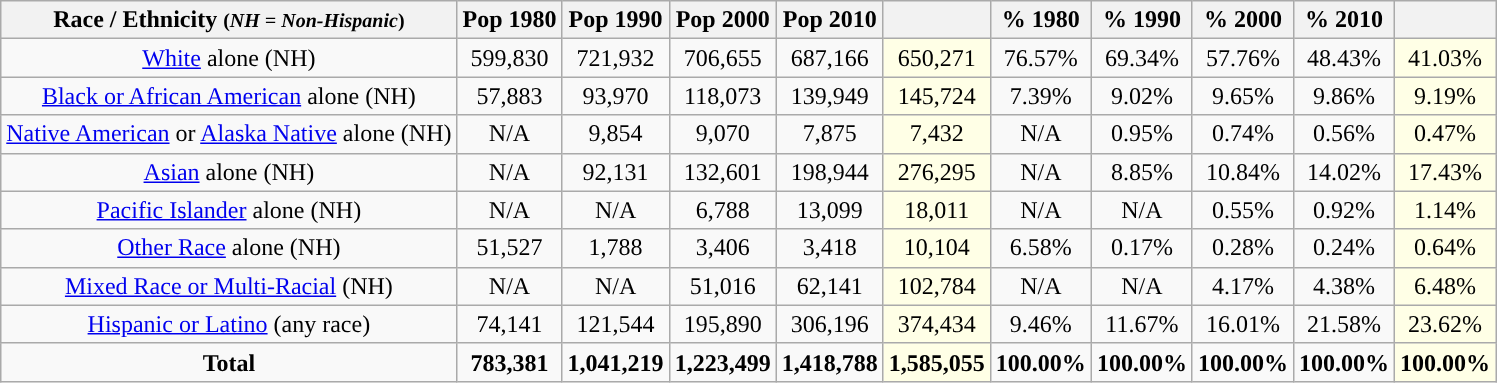<table class="wikitable" style="text-align:center;">
<tr>
<th>Race / Ethnicity <small>(<em>NH = Non-Hispanic</em>)</small></th>
<th>Pop 1980</th>
<th>Pop 1990</th>
<th>Pop 2000</th>
<th>Pop 2010</th>
<th></th>
<th>% 1980</th>
<th>% 1990</th>
<th>% 2000</th>
<th>% 2010</th>
<th></th>
</tr>
<tr>
<td><a href='#'>White</a> alone (NH)</td>
<td>599,830</td>
<td>721,932</td>
<td>706,655</td>
<td>687,166</td>
<td style='background: #ffffe6;'>650,271</td>
<td>76.57%</td>
<td>69.34%</td>
<td>57.76%</td>
<td>48.43%</td>
<td style='background: #ffffe6;'>41.03%</td>
</tr>
<tr>
<td><a href='#'>Black or African American</a> alone (NH)</td>
<td>57,883</td>
<td>93,970</td>
<td>118,073</td>
<td>139,949</td>
<td style='background: #ffffe6;'>145,724</td>
<td>7.39%</td>
<td>9.02%</td>
<td>9.65%</td>
<td>9.86%</td>
<td style='background: #ffffe6;'>9.19%</td>
</tr>
<tr>
<td><a href='#'>Native American</a> or <a href='#'>Alaska Native</a> alone (NH)</td>
<td>N/A</td>
<td>9,854</td>
<td>9,070</td>
<td>7,875</td>
<td style='background: #ffffe6;'>7,432</td>
<td>N/A</td>
<td>0.95%</td>
<td>0.74%</td>
<td>0.56%</td>
<td style='background: #ffffe6;'>0.47%</td>
</tr>
<tr>
<td><a href='#'>Asian</a> alone (NH)</td>
<td>N/A</td>
<td>92,131</td>
<td>132,601</td>
<td>198,944</td>
<td style='background: #ffffe6;'>276,295</td>
<td>N/A</td>
<td>8.85%</td>
<td>10.84%</td>
<td>14.02%</td>
<td style='background: #ffffe6;'>17.43%</td>
</tr>
<tr>
<td><a href='#'>Pacific Islander</a> alone (NH)</td>
<td>N/A</td>
<td>N/A</td>
<td>6,788</td>
<td>13,099</td>
<td style='background: #ffffe6;'>18,011</td>
<td>N/A</td>
<td>N/A</td>
<td>0.55%</td>
<td>0.92%</td>
<td style='background: #ffffe6;'>1.14%</td>
</tr>
<tr>
<td><a href='#'>Other Race</a> alone (NH)</td>
<td>51,527</td>
<td>1,788</td>
<td>3,406</td>
<td>3,418</td>
<td style='background: #ffffe6;'>10,104</td>
<td>6.58%</td>
<td>0.17%</td>
<td>0.28%</td>
<td>0.24%</td>
<td style='background: #ffffe6;'>0.64%</td>
</tr>
<tr>
<td><a href='#'>Mixed Race or Multi-Racial</a> (NH)</td>
<td>N/A</td>
<td>N/A</td>
<td>51,016</td>
<td>62,141</td>
<td style='background: #ffffe6;'>102,784</td>
<td>N/A</td>
<td>N/A</td>
<td>4.17%</td>
<td>4.38%</td>
<td style='background: #ffffe6;'>6.48%</td>
</tr>
<tr>
<td><a href='#'>Hispanic or Latino</a> (any race)</td>
<td>74,141</td>
<td>121,544</td>
<td>195,890</td>
<td>306,196</td>
<td style='background: #ffffe6;'>374,434</td>
<td>9.46%</td>
<td>11.67%</td>
<td>16.01%</td>
<td>21.58%</td>
<td style='background: #ffffe6;'>23.62%</td>
</tr>
<tr>
<td><strong>Total</strong></td>
<td><strong>783,381</strong></td>
<td><strong>1,041,219</strong></td>
<td><strong>1,223,499</strong></td>
<td><strong>1,418,788</strong></td>
<td style='background: #ffffe6;'><strong>1,585,055</strong></td>
<td><strong>100.00%</strong></td>
<td><strong>100.00%</strong></td>
<td><strong>100.00%</strong></td>
<td><strong>100.00%</strong></td>
<td style='background: #ffffe6;'><strong>100.00%</strong></td>
</tr>
</table>
